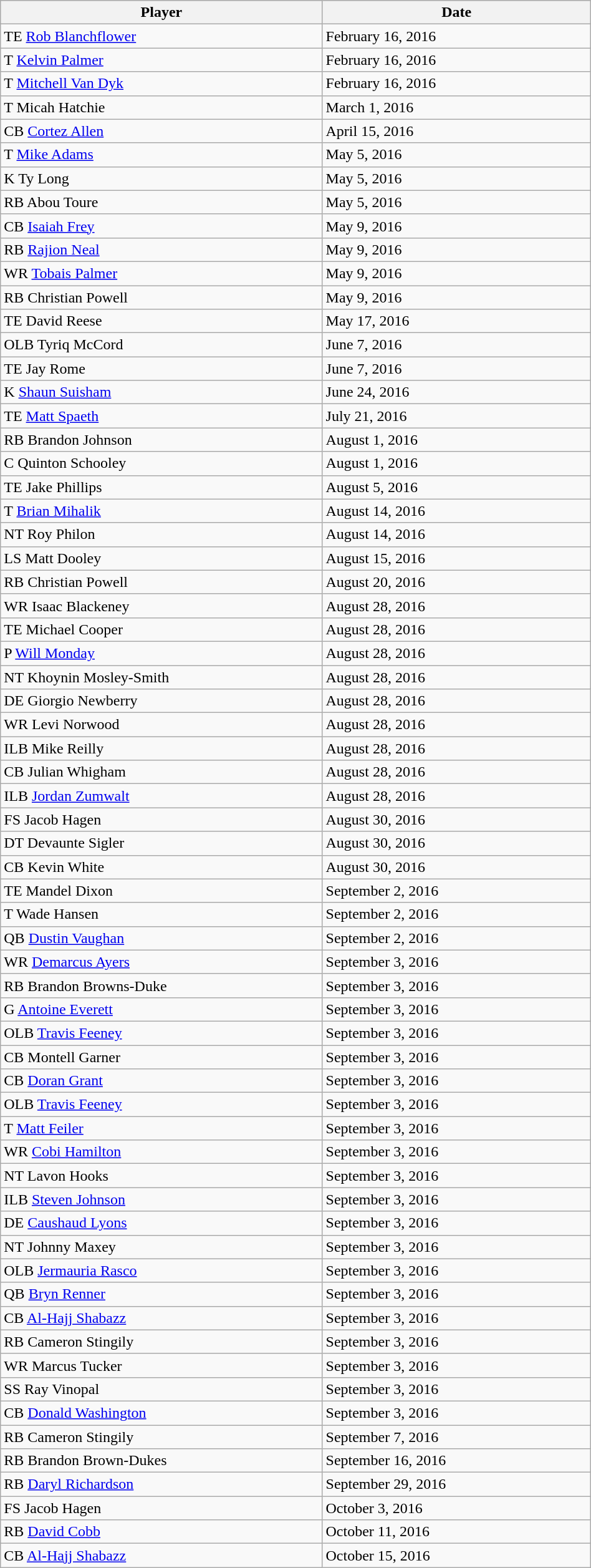<table class="wikitable" style="width:50%;">
<tr style="text-align:center; background:#ddd;">
<th style="width:30%;">Player</th>
<th style="width:25%;">Date</th>
</tr>
<tr>
<td>TE <a href='#'>Rob Blanchflower</a></td>
<td>February 16, 2016</td>
</tr>
<tr>
<td>T <a href='#'>Kelvin Palmer</a></td>
<td>February 16, 2016</td>
</tr>
<tr>
<td>T <a href='#'>Mitchell Van Dyk</a></td>
<td>February 16, 2016</td>
</tr>
<tr>
<td>T Micah Hatchie</td>
<td>March 1, 2016</td>
</tr>
<tr>
<td>CB <a href='#'>Cortez Allen</a></td>
<td>April 15, 2016</td>
</tr>
<tr>
<td>T <a href='#'>Mike Adams</a></td>
<td>May 5, 2016</td>
</tr>
<tr>
<td>K Ty Long</td>
<td>May 5, 2016</td>
</tr>
<tr>
<td>RB Abou Toure</td>
<td>May 5, 2016</td>
</tr>
<tr>
<td>CB <a href='#'>Isaiah Frey</a></td>
<td>May 9, 2016</td>
</tr>
<tr>
<td>RB <a href='#'>Rajion Neal</a></td>
<td>May 9, 2016</td>
</tr>
<tr>
<td>WR <a href='#'>Tobais Palmer</a></td>
<td>May 9, 2016</td>
</tr>
<tr>
<td>RB Christian Powell</td>
<td>May 9, 2016</td>
</tr>
<tr>
<td>TE David Reese</td>
<td>May 17, 2016</td>
</tr>
<tr>
<td>OLB Tyriq McCord</td>
<td>June 7, 2016</td>
</tr>
<tr>
<td>TE Jay Rome</td>
<td>June 7, 2016</td>
</tr>
<tr>
<td>K <a href='#'>Shaun Suisham</a></td>
<td>June 24, 2016</td>
</tr>
<tr>
<td>TE <a href='#'>Matt Spaeth</a></td>
<td>July 21, 2016</td>
</tr>
<tr>
<td>RB Brandon Johnson</td>
<td>August 1, 2016</td>
</tr>
<tr>
<td>C Quinton Schooley</td>
<td>August 1, 2016</td>
</tr>
<tr>
<td>TE Jake Phillips</td>
<td>August 5, 2016</td>
</tr>
<tr>
<td>T <a href='#'>Brian Mihalik</a></td>
<td>August 14, 2016</td>
</tr>
<tr>
<td>NT Roy Philon</td>
<td>August 14, 2016</td>
</tr>
<tr>
<td>LS Matt Dooley</td>
<td>August 15, 2016</td>
</tr>
<tr>
<td>RB Christian Powell</td>
<td>August 20, 2016</td>
</tr>
<tr>
<td>WR Isaac Blackeney</td>
<td>August 28, 2016</td>
</tr>
<tr>
<td>TE Michael Cooper</td>
<td>August 28, 2016</td>
</tr>
<tr>
<td>P <a href='#'>Will Monday</a></td>
<td>August 28, 2016</td>
</tr>
<tr>
<td>NT Khoynin Mosley-Smith</td>
<td>August 28, 2016</td>
</tr>
<tr>
<td>DE Giorgio Newberry</td>
<td>August 28, 2016</td>
</tr>
<tr>
<td>WR Levi Norwood</td>
<td>August 28, 2016</td>
</tr>
<tr>
<td>ILB Mike Reilly</td>
<td>August 28, 2016</td>
</tr>
<tr>
<td>CB Julian Whigham</td>
<td>August 28, 2016</td>
</tr>
<tr>
<td>ILB <a href='#'>Jordan Zumwalt</a></td>
<td>August 28, 2016</td>
</tr>
<tr>
<td>FS Jacob Hagen</td>
<td>August 30, 2016</td>
</tr>
<tr>
<td>DT Devaunte Sigler</td>
<td>August 30, 2016</td>
</tr>
<tr>
<td>CB Kevin White</td>
<td>August 30, 2016</td>
</tr>
<tr>
<td>TE Mandel Dixon</td>
<td>September 2, 2016</td>
</tr>
<tr>
<td>T Wade Hansen</td>
<td>September 2, 2016</td>
</tr>
<tr>
<td>QB <a href='#'>Dustin Vaughan</a></td>
<td>September 2, 2016</td>
</tr>
<tr>
<td>WR <a href='#'>Demarcus Ayers</a></td>
<td>September 3, 2016</td>
</tr>
<tr>
<td>RB Brandon Browns-Duke</td>
<td>September 3, 2016</td>
</tr>
<tr>
<td>G <a href='#'>Antoine Everett</a></td>
<td>September 3, 2016</td>
</tr>
<tr>
<td>OLB <a href='#'>Travis Feeney</a></td>
<td>September 3, 2016</td>
</tr>
<tr>
<td>CB Montell Garner</td>
<td>September 3, 2016</td>
</tr>
<tr>
<td>CB <a href='#'>Doran Grant</a></td>
<td>September 3, 2016</td>
</tr>
<tr>
<td>OLB <a href='#'>Travis Feeney</a></td>
<td>September 3, 2016</td>
</tr>
<tr>
<td>T <a href='#'>Matt Feiler</a></td>
<td>September 3, 2016</td>
</tr>
<tr>
<td>WR <a href='#'>Cobi Hamilton</a></td>
<td>September 3, 2016</td>
</tr>
<tr>
<td>NT Lavon Hooks</td>
<td>September 3, 2016</td>
</tr>
<tr>
<td>ILB <a href='#'>Steven Johnson</a></td>
<td>September 3, 2016</td>
</tr>
<tr>
<td>DE <a href='#'>Caushaud Lyons</a></td>
<td>September 3, 2016</td>
</tr>
<tr>
<td>NT Johnny Maxey</td>
<td>September 3, 2016</td>
</tr>
<tr>
<td>OLB <a href='#'>Jermauria Rasco</a></td>
<td>September 3, 2016</td>
</tr>
<tr>
<td>QB <a href='#'>Bryn Renner</a></td>
<td>September 3, 2016</td>
</tr>
<tr>
<td>CB <a href='#'>Al-Hajj Shabazz</a></td>
<td>September 3, 2016</td>
</tr>
<tr>
<td>RB Cameron Stingily</td>
<td>September 3, 2016</td>
</tr>
<tr>
<td>WR Marcus Tucker</td>
<td>September 3, 2016</td>
</tr>
<tr>
<td>SS Ray Vinopal</td>
<td>September 3, 2016</td>
</tr>
<tr>
<td>CB <a href='#'>Donald Washington</a></td>
<td>September 3, 2016</td>
</tr>
<tr>
<td>RB Cameron Stingily</td>
<td>September 7, 2016</td>
</tr>
<tr>
<td>RB Brandon Brown-Dukes</td>
<td>September 16, 2016</td>
</tr>
<tr>
<td>RB <a href='#'>Daryl Richardson</a></td>
<td>September 29, 2016</td>
</tr>
<tr>
<td>FS Jacob Hagen</td>
<td>October 3, 2016</td>
</tr>
<tr>
<td>RB <a href='#'>David Cobb</a></td>
<td>October 11, 2016</td>
</tr>
<tr>
<td>CB <a href='#'>Al-Hajj Shabazz</a></td>
<td>October 15, 2016</td>
</tr>
</table>
